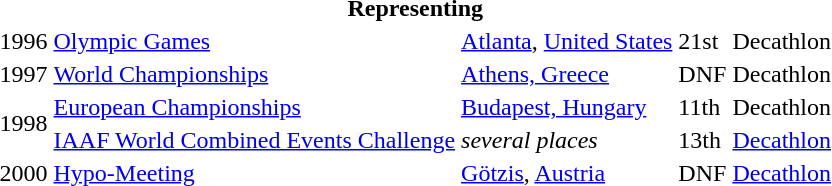<table>
<tr>
<th colspan="5">Representing </th>
</tr>
<tr>
<td>1996</td>
<td><a href='#'>Olympic Games</a></td>
<td><a href='#'>Atlanta</a>, <a href='#'>United States</a></td>
<td>21st</td>
<td>Decathlon</td>
</tr>
<tr>
<td>1997</td>
<td><a href='#'>World Championships</a></td>
<td><a href='#'>Athens, Greece</a></td>
<td>DNF</td>
<td>Decathlon</td>
</tr>
<tr>
<td rowspan=2>1998</td>
<td><a href='#'>European Championships</a></td>
<td><a href='#'>Budapest, Hungary</a></td>
<td>11th</td>
<td>Decathlon</td>
</tr>
<tr>
<td><a href='#'>IAAF World Combined Events Challenge</a></td>
<td><em>several places</em></td>
<td>13th</td>
<td><a href='#'>Decathlon</a></td>
</tr>
<tr>
<td>2000</td>
<td><a href='#'>Hypo-Meeting</a></td>
<td><a href='#'>Götzis</a>, <a href='#'>Austria</a></td>
<td>DNF</td>
<td><a href='#'>Decathlon</a></td>
</tr>
</table>
